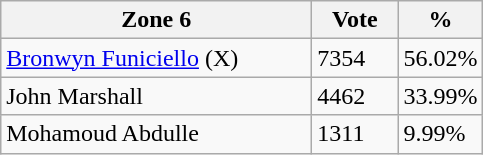<table class="wikitable">
<tr>
<th bgcolor="#DDDDFF" width="200px">Zone 6</th>
<th bgcolor="#DDDDFF" width="50px">Vote</th>
<th bgcolor="#DDDDFF" width="30px">%</th>
</tr>
<tr>
<td><a href='#'>Bronwyn Funiciello</a> (X)</td>
<td>7354</td>
<td>56.02%</td>
</tr>
<tr>
<td>John Marshall</td>
<td>4462</td>
<td>33.99%</td>
</tr>
<tr>
<td>Mohamoud Abdulle</td>
<td>1311</td>
<td>9.99%</td>
</tr>
</table>
